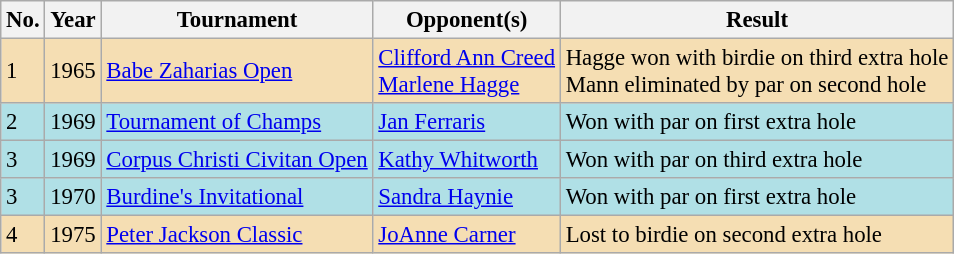<table class="wikitable" style="font-size:95%;">
<tr>
<th>No.</th>
<th>Year</th>
<th>Tournament</th>
<th>Opponent(s)</th>
<th>Result</th>
</tr>
<tr style="background:#F5DEB3;">
<td>1</td>
<td>1965</td>
<td><a href='#'>Babe Zaharias Open</a></td>
<td> <a href='#'>Clifford Ann Creed</a><br> <a href='#'>Marlene Hagge</a></td>
<td>Hagge won with birdie on third extra hole<br>Mann eliminated by par on second hole</td>
</tr>
<tr style="background:#B0E0E6;">
<td>2</td>
<td>1969</td>
<td><a href='#'>Tournament of Champs</a></td>
<td> <a href='#'>Jan Ferraris</a></td>
<td>Won with par on first extra hole</td>
</tr>
<tr style="background:#B0E0E6;">
<td>3</td>
<td>1969</td>
<td><a href='#'>Corpus Christi Civitan Open</a></td>
<td> <a href='#'>Kathy Whitworth</a></td>
<td>Won with par on third extra hole</td>
</tr>
<tr style="background:#B0E0E6;">
<td>3</td>
<td>1970</td>
<td><a href='#'>Burdine's Invitational</a></td>
<td> <a href='#'>Sandra Haynie</a></td>
<td>Won with par on first extra hole</td>
</tr>
<tr style="background:#F5DEB3;">
<td>4</td>
<td>1975</td>
<td><a href='#'>Peter Jackson Classic</a></td>
<td> <a href='#'>JoAnne Carner</a></td>
<td>Lost to birdie on second extra hole</td>
</tr>
</table>
